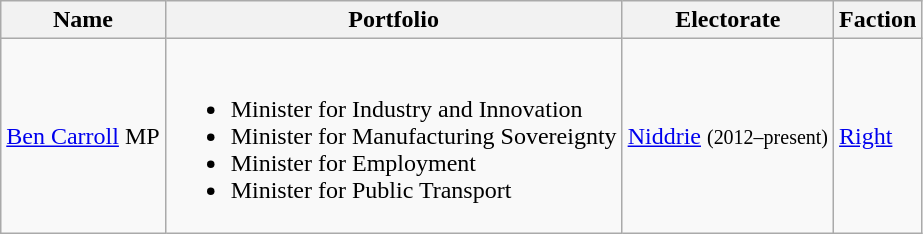<table class="wikitable">
<tr>
<th><strong>Name</strong></th>
<th><strong>Portfolio</strong></th>
<th><strong>Electorate</strong></th>
<th><strong>Faction</strong></th>
</tr>
<tr>
<td><a href='#'>Ben Carroll</a> MP</td>
<td><br><ul><li>Minister for Industry and Innovation</li><li>Minister for Manufacturing Sovereignty</li><li>Minister for Employment</li><li>Minister for Public Transport</li></ul></td>
<td><a href='#'>Niddrie</a> <small>(2012–present)</small></td>
<td><a href='#'>Right</a></td>
</tr>
</table>
